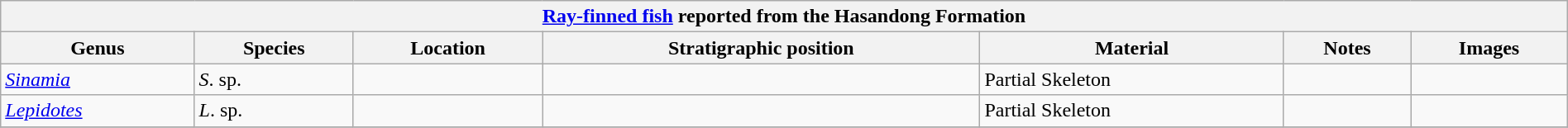<table class="wikitable" align="center" width="100%">
<tr>
<th colspan="7" align="center"><strong><a href='#'>Ray-finned fish</a> reported from the Hasandong Formation</strong></th>
</tr>
<tr>
<th>Genus</th>
<th>Species</th>
<th>Location</th>
<th>Stratigraphic position</th>
<th>Material</th>
<th>Notes</th>
<th>Images</th>
</tr>
<tr>
<td><em><a href='#'>Sinamia</a></em></td>
<td><em>S</em>. sp.</td>
<td></td>
<td></td>
<td>Partial Skeleton</td>
<td></td>
<td></td>
</tr>
<tr>
<td><em><a href='#'>Lepidotes</a></em></td>
<td><em>L</em>. sp.</td>
<td></td>
<td></td>
<td>Partial Skeleton</td>
<td></td>
<td></td>
</tr>
<tr>
</tr>
</table>
